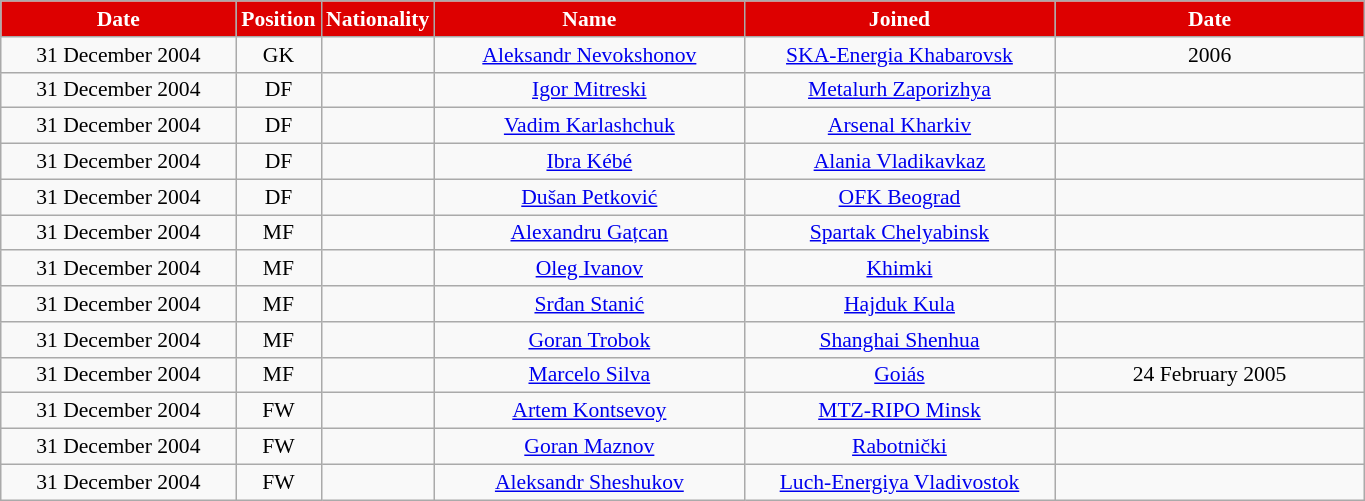<table class="wikitable"  style="text-align:center; font-size:90%; ">
<tr>
<th style="background:#DD0000; color:white; width:150px;">Date</th>
<th style="background:#DD0000; color:white; width:50px;">Position</th>
<th style="background:#DD0000; color:white; width:50px;">Nationality</th>
<th style="background:#DD0000; color:white; width:200px;">Name</th>
<th style="background:#DD0000; color:white; width:200px;">Joined</th>
<th style="background:#DD0000; color:white; width:200px;">Date</th>
</tr>
<tr>
<td>31 December 2004</td>
<td>GK</td>
<td></td>
<td><a href='#'>Aleksandr Nevokshonov</a></td>
<td><a href='#'>SKA-Energia Khabarovsk</a></td>
<td>2006</td>
</tr>
<tr>
<td>31 December 2004</td>
<td>DF</td>
<td></td>
<td><a href='#'>Igor Mitreski</a></td>
<td><a href='#'>Metalurh Zaporizhya</a></td>
<td></td>
</tr>
<tr>
<td>31 December 2004</td>
<td>DF</td>
<td></td>
<td><a href='#'>Vadim Karlashchuk</a></td>
<td><a href='#'>Arsenal Kharkiv</a></td>
<td></td>
</tr>
<tr>
<td>31 December 2004</td>
<td>DF</td>
<td></td>
<td><a href='#'>Ibra Kébé</a></td>
<td><a href='#'>Alania Vladikavkaz</a></td>
<td></td>
</tr>
<tr>
<td>31 December 2004</td>
<td>DF</td>
<td></td>
<td><a href='#'>Dušan Petković</a></td>
<td><a href='#'>OFK Beograd</a></td>
<td></td>
</tr>
<tr>
<td>31 December 2004</td>
<td>MF</td>
<td></td>
<td><a href='#'>Alexandru Gațcan</a></td>
<td><a href='#'>Spartak Chelyabinsk</a></td>
<td></td>
</tr>
<tr>
<td>31 December 2004</td>
<td>MF</td>
<td></td>
<td><a href='#'>Oleg Ivanov</a></td>
<td><a href='#'>Khimki</a></td>
<td></td>
</tr>
<tr>
<td>31 December 2004</td>
<td>MF</td>
<td></td>
<td><a href='#'>Srđan Stanić</a></td>
<td><a href='#'>Hajduk Kula</a></td>
<td></td>
</tr>
<tr>
<td>31 December 2004</td>
<td>MF</td>
<td></td>
<td><a href='#'>Goran Trobok</a></td>
<td><a href='#'>Shanghai Shenhua</a></td>
<td></td>
</tr>
<tr>
<td>31 December 2004</td>
<td>MF</td>
<td></td>
<td><a href='#'>Marcelo Silva</a></td>
<td><a href='#'>Goiás</a></td>
<td>24 February 2005</td>
</tr>
<tr>
<td>31 December 2004</td>
<td>FW</td>
<td></td>
<td><a href='#'>Artem Kontsevoy</a></td>
<td><a href='#'>MTZ-RIPO Minsk</a></td>
<td></td>
</tr>
<tr>
<td>31 December 2004</td>
<td>FW</td>
<td></td>
<td><a href='#'>Goran Maznov</a></td>
<td><a href='#'>Rabotnički</a></td>
<td></td>
</tr>
<tr>
<td>31 December 2004</td>
<td>FW</td>
<td></td>
<td><a href='#'>Aleksandr Sheshukov</a></td>
<td><a href='#'>Luch-Energiya Vladivostok</a></td>
<td></td>
</tr>
</table>
